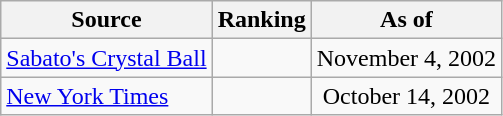<table class="wikitable" style="text-align:center">
<tr>
<th>Source</th>
<th>Ranking</th>
<th>As of</th>
</tr>
<tr>
<td align=left><a href='#'>Sabato's Crystal Ball</a></td>
<td></td>
<td>November 4, 2002</td>
</tr>
<tr>
<td align=left><a href='#'>New York Times</a></td>
<td></td>
<td>October 14, 2002</td>
</tr>
</table>
